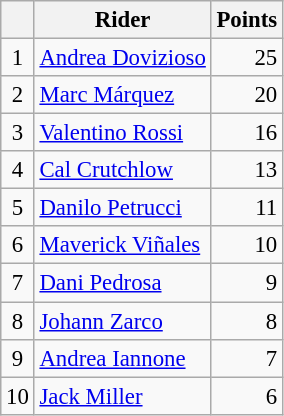<table class="wikitable" style="font-size: 95%;">
<tr>
<th></th>
<th>Rider</th>
<th>Points</th>
</tr>
<tr>
<td align=center>1</td>
<td> <a href='#'>Andrea Dovizioso</a></td>
<td align=right>25</td>
</tr>
<tr>
<td align=center>2</td>
<td> <a href='#'>Marc Márquez</a></td>
<td align=right>20</td>
</tr>
<tr>
<td align=center>3</td>
<td> <a href='#'>Valentino Rossi</a></td>
<td align=right>16</td>
</tr>
<tr>
<td align=center>4</td>
<td> <a href='#'>Cal Crutchlow</a></td>
<td align=right>13</td>
</tr>
<tr>
<td align=center>5</td>
<td> <a href='#'>Danilo Petrucci</a></td>
<td align=right>11</td>
</tr>
<tr>
<td align=center>6</td>
<td> <a href='#'>Maverick Viñales</a></td>
<td align=right>10</td>
</tr>
<tr>
<td align=center>7</td>
<td> <a href='#'>Dani Pedrosa</a></td>
<td align=right>9</td>
</tr>
<tr>
<td align=center>8</td>
<td> <a href='#'>Johann Zarco</a></td>
<td align=right>8</td>
</tr>
<tr>
<td align=center>9</td>
<td> <a href='#'>Andrea Iannone</a></td>
<td align=right>7</td>
</tr>
<tr>
<td align=center>10</td>
<td> <a href='#'>Jack Miller</a></td>
<td align=right>6</td>
</tr>
</table>
